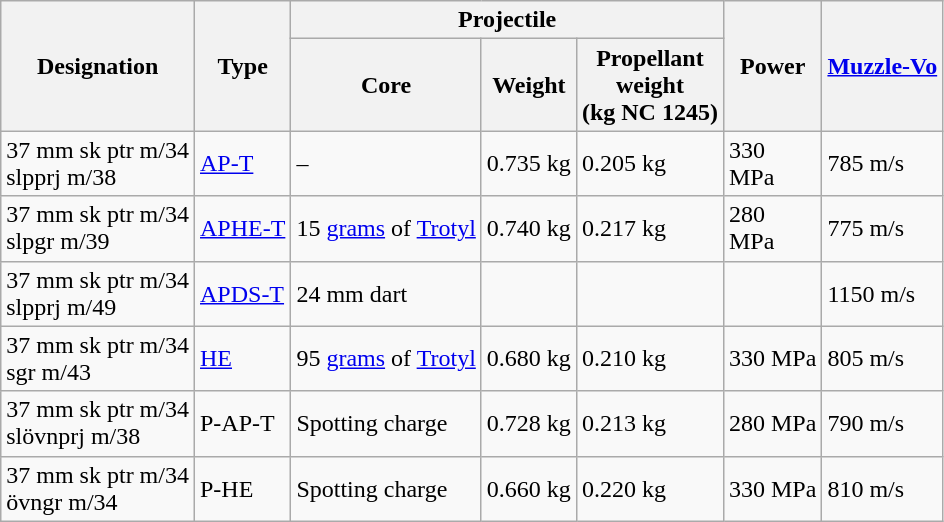<table class="wikitable">
<tr>
<th rowspan="2">Designation</th>
<th rowspan="2">Type</th>
<th colspan="3">Projectile</th>
<th rowspan="2">Power</th>
<th rowspan="2"><a href='#'>Muzzle-Vo</a></th>
</tr>
<tr>
<th rowspan="1">Core</th>
<th rowspan="1">Weight</th>
<th rowspan="1">Propellant<br>weight<br>(kg NC 1245)</th>
</tr>
<tr>
<td>37 mm sk ptr m/34<br>slpprj m/38</td>
<td><a href='#'>AP-T</a></td>
<td>–</td>
<td>0.735 kg</td>
<td>0.205 kg</td>
<td>330<br>MPa</td>
<td>785 m/s</td>
</tr>
<tr>
<td>37 mm sk ptr m/34<br>slpgr m/39</td>
<td><a href='#'>APHE-T</a></td>
<td>15 <a href='#'>grams</a> of <a href='#'>Trotyl</a></td>
<td>0.740 kg</td>
<td>0.217 kg</td>
<td>280<br>MPa</td>
<td>775 m/s</td>
</tr>
<tr>
<td>37 mm sk ptr m/34<br>slpprj m/49</td>
<td><a href='#'>APDS-T</a></td>
<td>24 mm dart</td>
<td></td>
<td></td>
<td></td>
<td>1150 m/s</td>
</tr>
<tr>
<td>37 mm sk ptr m/34<br>sgr m/43</td>
<td><a href='#'>HE</a></td>
<td>95 <a href='#'>grams</a> of <a href='#'>Trotyl</a></td>
<td>0.680 kg</td>
<td>0.210 kg</td>
<td>330 MPa</td>
<td>805 m/s</td>
</tr>
<tr>
<td>37 mm sk ptr m/34<br>slövnprj m/38</td>
<td>P-AP-T</td>
<td>Spotting charge</td>
<td>0.728 kg</td>
<td>0.213 kg</td>
<td>280 MPa</td>
<td>790 m/s</td>
</tr>
<tr>
<td>37 mm sk ptr m/34<br>övngr m/34</td>
<td>P-HE</td>
<td>Spotting charge</td>
<td>0.660 kg</td>
<td>0.220 kg</td>
<td>330 MPa</td>
<td>810 m/s</td>
</tr>
</table>
